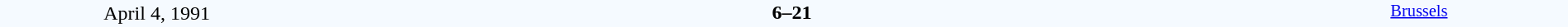<table style="width: 100%; background:#F5FAFF;" cellspacing="0">
<tr>
<td align=center rowspan=3 width=20%>April 4, 1991<br></td>
</tr>
<tr>
<td width=24% align=right></td>
<td align=center width=13%><strong>6–21</strong></td>
<td width=24%></td>
<td style=font-size:85% rowspan=3 valign=top align=center><a href='#'>Brussels</a></td>
</tr>
<tr style=font-size:85%>
<td align=right></td>
<td align=center></td>
<td></td>
</tr>
</table>
